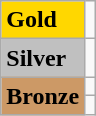<table class="wikitable">
<tr>
<td bgcolor=gold><strong>Gold</strong></td>
<td></td>
</tr>
<tr>
<td bgcolor=silver><strong>Silver</strong></td>
<td></td>
</tr>
<tr>
<td bgcolor=cc9966 rowspan=2><strong>Bronze</strong></td>
<td></td>
</tr>
<tr>
<td></td>
</tr>
</table>
